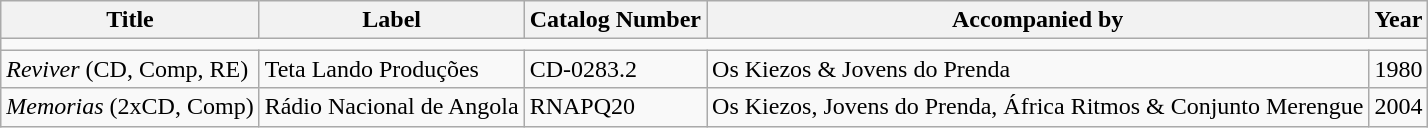<table class="wikitable">
<tr>
<th>Title</th>
<th>Label</th>
<th>Catalog Number</th>
<th>Accompanied by</th>
<th>Year</th>
</tr>
<tr>
<td colspan="5"></td>
</tr>
<tr>
<td><em>Reviver</em> (CD, Comp, RE)</td>
<td>Teta Lando Produções</td>
<td>CD-0283.2</td>
<td>Os Kiezos & Jovens do Prenda</td>
<td>1980</td>
</tr>
<tr>
<td><em>Memorias</em> (2xCD, Comp)</td>
<td>Rádio Nacional de Angola</td>
<td>RNAPQ20</td>
<td>Os Kiezos, Jovens do Prenda, África Ritmos & Conjunto Merengue</td>
<td>2004</td>
</tr>
</table>
